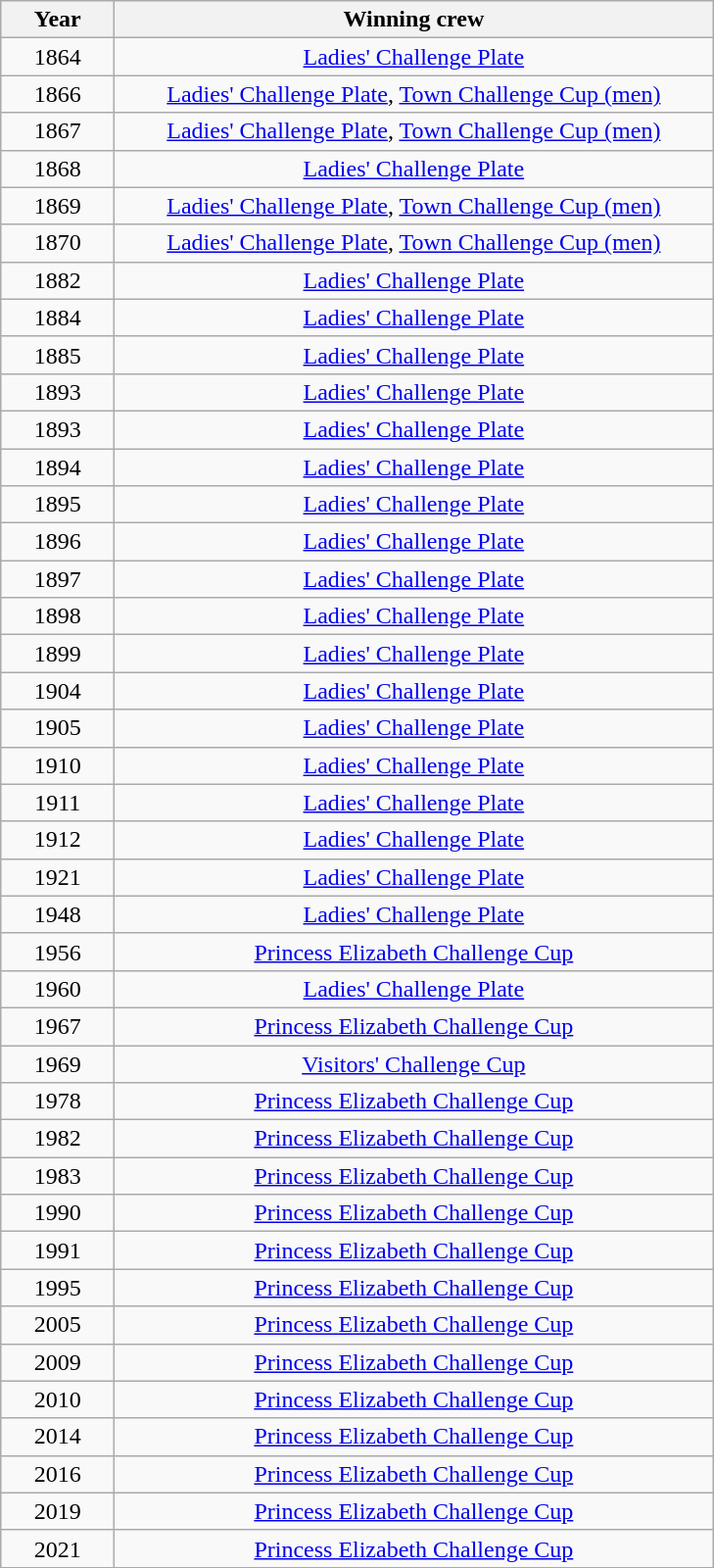<table class="wikitable" style="text-align:center">
<tr>
<th width=70>Year</th>
<th width=400>Winning crew</th>
</tr>
<tr>
<td>1864</td>
<td><a href='#'>Ladies' Challenge Plate</a></td>
</tr>
<tr>
<td>1866</td>
<td><a href='#'>Ladies' Challenge Plate</a>, <a href='#'>Town Challenge Cup (men)</a></td>
</tr>
<tr>
<td>1867</td>
<td><a href='#'>Ladies' Challenge Plate</a>, <a href='#'>Town Challenge Cup (men)</a></td>
</tr>
<tr>
<td>1868</td>
<td><a href='#'>Ladies' Challenge Plate</a></td>
</tr>
<tr>
<td>1869</td>
<td><a href='#'>Ladies' Challenge Plate</a>, <a href='#'>Town Challenge Cup (men)</a></td>
</tr>
<tr>
<td>1870</td>
<td><a href='#'>Ladies' Challenge Plate</a>, <a href='#'>Town Challenge Cup (men)</a></td>
</tr>
<tr>
<td>1882</td>
<td><a href='#'>Ladies' Challenge Plate</a></td>
</tr>
<tr>
<td>1884</td>
<td><a href='#'>Ladies' Challenge Plate</a></td>
</tr>
<tr>
<td>1885</td>
<td><a href='#'>Ladies' Challenge Plate</a></td>
</tr>
<tr>
<td>1893</td>
<td><a href='#'>Ladies' Challenge Plate</a></td>
</tr>
<tr>
<td>1893</td>
<td><a href='#'>Ladies' Challenge Plate</a></td>
</tr>
<tr>
<td>1894</td>
<td><a href='#'>Ladies' Challenge Plate</a></td>
</tr>
<tr>
<td>1895</td>
<td><a href='#'>Ladies' Challenge Plate</a></td>
</tr>
<tr>
<td>1896</td>
<td><a href='#'>Ladies' Challenge Plate</a></td>
</tr>
<tr>
<td>1897</td>
<td><a href='#'>Ladies' Challenge Plate</a></td>
</tr>
<tr>
<td>1898</td>
<td><a href='#'>Ladies' Challenge Plate</a></td>
</tr>
<tr>
<td>1899</td>
<td><a href='#'>Ladies' Challenge Plate</a></td>
</tr>
<tr>
<td>1904</td>
<td><a href='#'>Ladies' Challenge Plate</a></td>
</tr>
<tr>
<td>1905</td>
<td><a href='#'>Ladies' Challenge Plate</a></td>
</tr>
<tr>
<td>1910</td>
<td><a href='#'>Ladies' Challenge Plate</a></td>
</tr>
<tr>
<td>1911</td>
<td><a href='#'>Ladies' Challenge Plate</a></td>
</tr>
<tr>
<td>1912</td>
<td><a href='#'>Ladies' Challenge Plate</a></td>
</tr>
<tr>
<td>1921</td>
<td><a href='#'>Ladies' Challenge Plate</a></td>
</tr>
<tr>
<td>1948</td>
<td><a href='#'>Ladies' Challenge Plate</a></td>
</tr>
<tr>
<td>1956</td>
<td><a href='#'>Princess Elizabeth Challenge Cup</a></td>
</tr>
<tr>
<td>1960</td>
<td><a href='#'>Ladies' Challenge Plate</a></td>
</tr>
<tr>
<td>1967</td>
<td><a href='#'>Princess Elizabeth Challenge Cup</a></td>
</tr>
<tr>
<td>1969</td>
<td><a href='#'>Visitors' Challenge Cup</a></td>
</tr>
<tr>
<td>1978</td>
<td><a href='#'>Princess Elizabeth Challenge Cup</a></td>
</tr>
<tr>
<td>1982</td>
<td><a href='#'>Princess Elizabeth Challenge Cup</a></td>
</tr>
<tr>
<td>1983</td>
<td><a href='#'>Princess Elizabeth Challenge Cup</a></td>
</tr>
<tr>
<td>1990</td>
<td><a href='#'>Princess Elizabeth Challenge Cup</a></td>
</tr>
<tr>
<td>1991</td>
<td><a href='#'>Princess Elizabeth Challenge Cup</a></td>
</tr>
<tr>
<td>1995</td>
<td><a href='#'>Princess Elizabeth Challenge Cup</a></td>
</tr>
<tr>
<td>2005</td>
<td><a href='#'>Princess Elizabeth Challenge Cup</a></td>
</tr>
<tr>
<td>2009</td>
<td><a href='#'>Princess Elizabeth Challenge Cup</a></td>
</tr>
<tr>
<td>2010</td>
<td><a href='#'>Princess Elizabeth Challenge Cup</a></td>
</tr>
<tr>
<td>2014</td>
<td><a href='#'>Princess Elizabeth Challenge Cup</a></td>
</tr>
<tr>
<td>2016</td>
<td><a href='#'>Princess Elizabeth Challenge Cup</a></td>
</tr>
<tr>
<td>2019</td>
<td><a href='#'>Princess Elizabeth Challenge Cup</a></td>
</tr>
<tr>
<td>2021</td>
<td><a href='#'>Princess Elizabeth Challenge Cup</a></td>
</tr>
</table>
